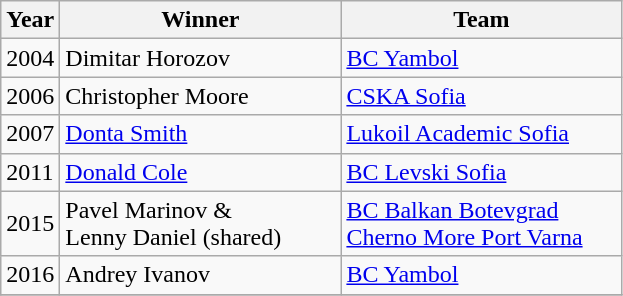<table class="wikitable">
<tr>
<th>Year</th>
<th width=180>Winner</th>
<th width=180>Team</th>
</tr>
<tr>
<td>2004</td>
<td> Dimitar Horozov</td>
<td><a href='#'>BC Yambol</a></td>
</tr>
<tr>
<td>2006</td>
<td> Christopher Moore</td>
<td><a href='#'>CSKA Sofia</a></td>
</tr>
<tr>
<td>2007</td>
<td> <a href='#'>Donta Smith</a></td>
<td><a href='#'>Lukoil Academic Sofia</a></td>
</tr>
<tr>
<td>2011</td>
<td> <a href='#'>Donald Cole</a></td>
<td><a href='#'>BC Levski Sofia</a></td>
</tr>
<tr>
<td>2015</td>
<td> Pavel Marinov & <br> Lenny Daniel (shared)</td>
<td><a href='#'>BC Balkan Botevgrad</a><br><a href='#'>Cherno More Port Varna</a></td>
</tr>
<tr>
<td>2016</td>
<td> Andrey Ivanov</td>
<td><a href='#'>BC Yambol</a></td>
</tr>
<tr>
</tr>
</table>
